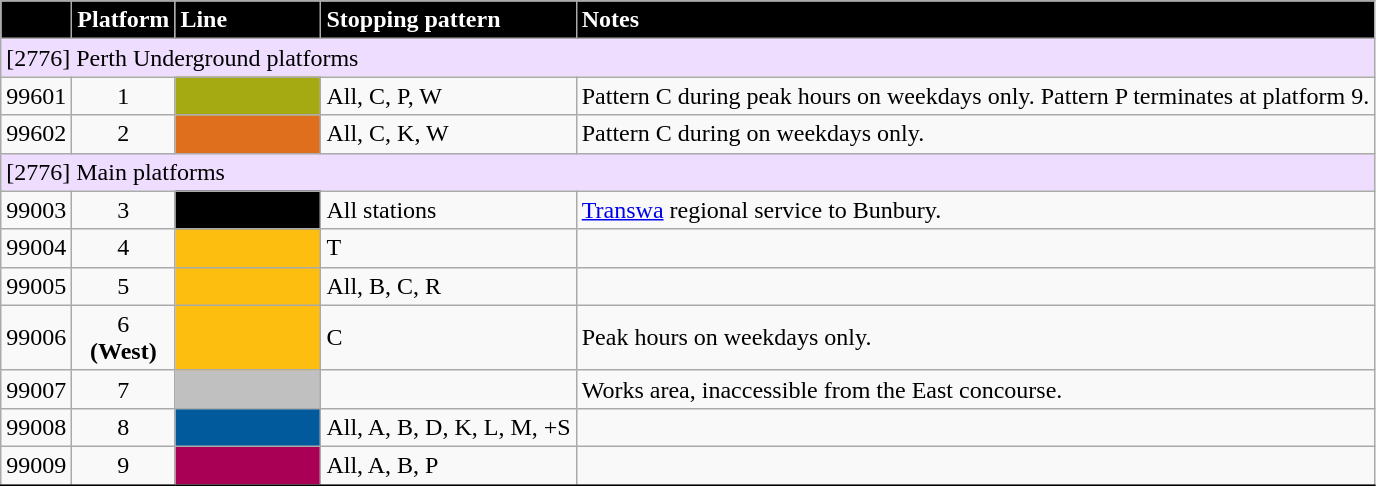<table class="wikitable" style="float: none; margin-center: 1em; margin-bottom: 0.5em; border: black solid 1px; text-align:center;">
<tr style="color:#FFFFFF;">
<th style="background:#000000; text-align:left;"></th>
<th style="background:#000000; text-align:left;">Platform</th>
<th style="background:#000000; text-align:left; width:90px;">Line</th>
<th style="background:#000000; text-align:left;">Stopping pattern</th>
<th style="background:#000000; text-align:left;">Notes</th>
</tr>
<tr>
<td colspan="5" style="background:#EDF; text-align:left;">[2776] Perth Underground platforms</td>
</tr>
<tr>
<td>99601</td>
<td>1</td>
<td style="color:white; background:#A6AA12;"><strong><a href='#'></a></strong></td>
<td style="text-align:left;">All, C, P, W</td>
<td style="text-align:left;">Pattern C during peak hours on weekdays only. Pattern P terminates at platform 9.</td>
</tr>
<tr>
<td>99602</td>
<td>2</td>
<td style="color:white; background:#E06F1D;"><strong><a href='#'></a></strong></td>
<td style="text-align:left;">All, C, K, W</td>
<td style="text-align:left;">Pattern C during on weekdays only.</td>
</tr>
<tr>
<td colspan="5" style="background:#EDF; text-align:left;">[2776] Main platforms</td>
</tr>
<tr>
<td>99003</td>
<td>3</td>
<td style="color:#E0730E; background:#000000;"><strong><a href='#'></a></strong></td>
<td style="text-align:left;">All stations</td>
<td style="text-align:left;"><a href='#'>Transwa</a> regional service to Bunbury.</td>
</tr>
<tr>
<td>99004</td>
<td>4</td>
<td style="color:black; background:#FEBE10;"><strong><a href='#'></a></strong></td>
<td style="text-align:left;">T</td>
<td></td>
</tr>
<tr>
<td>99005</td>
<td>5</td>
<td style="color:black; background:#FEBE10;"><strong><a href='#'></a></strong></td>
<td style="text-align:left;">All, B, C, R</td>
<td></td>
</tr>
<tr>
<td>99006</td>
<td>6<br><strong>(West)</strong></td>
<td style="color:black; background:#FEBE10;"><strong><a href='#'></a></strong></td>
<td style="text-align:left;">C</td>
<td style="text-align:left;">Peak hours on weekdays only.</td>
</tr>
<tr>
<td>99007</td>
<td>7</td>
<td style="background:silver;"></td>
<td></td>
<td style="text-align:left;">Works area, inaccessible from the East concourse.</td>
</tr>
<tr>
<td>99008</td>
<td>8</td>
<td style="color:white; background:#005A9C;"><strong><a href='#'></a></strong></td>
<td style="text-align:left;">All, A, B, D, K, L, M, +S</td>
<td></td>
</tr>
<tr>
<td>99009</td>
<td>9</td>
<td style="color:white; background:#A90056;"><strong><a href='#'></a></strong></td>
<td style="text-align:left;">All, A, B, P</td>
<td></td>
</tr>
<tr>
</tr>
</table>
